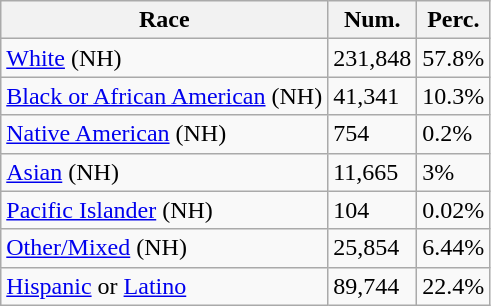<table class="wikitable">
<tr>
<th>Race</th>
<th>Num.</th>
<th>Perc.</th>
</tr>
<tr>
<td><a href='#'>White</a> (NH)</td>
<td>231,848</td>
<td>57.8%</td>
</tr>
<tr>
<td><a href='#'>Black or African American</a> (NH)</td>
<td>41,341</td>
<td>10.3%</td>
</tr>
<tr>
<td><a href='#'>Native American</a> (NH)</td>
<td>754</td>
<td>0.2%</td>
</tr>
<tr>
<td><a href='#'>Asian</a> (NH)</td>
<td>11,665</td>
<td>3%</td>
</tr>
<tr>
<td><a href='#'>Pacific Islander</a> (NH)</td>
<td>104</td>
<td>0.02%</td>
</tr>
<tr>
<td><a href='#'>Other/Mixed</a> (NH)</td>
<td>25,854</td>
<td>6.44%</td>
</tr>
<tr>
<td><a href='#'>Hispanic</a> or <a href='#'>Latino</a></td>
<td>89,744</td>
<td>22.4%</td>
</tr>
</table>
